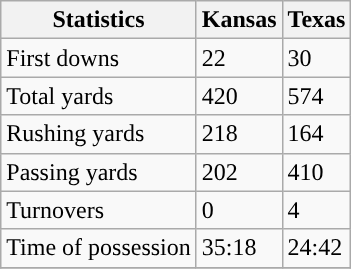<table class="wikitable" style="float: left;">
<tr>
<th>Statistics</th>
<th>Kansas</th>
<th>Texas</th>
</tr>
<tr>
<td>First downs</td>
<td>22</td>
<td>30</td>
</tr>
<tr>
<td>Total yards</td>
<td>420</td>
<td>574</td>
</tr>
<tr>
<td>Rushing yards</td>
<td>218</td>
<td>164</td>
</tr>
<tr>
<td>Passing yards</td>
<td>202</td>
<td>410</td>
</tr>
<tr>
<td>Turnovers</td>
<td>0</td>
<td>4</td>
</tr>
<tr>
<td>Time of possession</td>
<td>35:18</td>
<td>24:42</td>
</tr>
<tr>
</tr>
</table>
